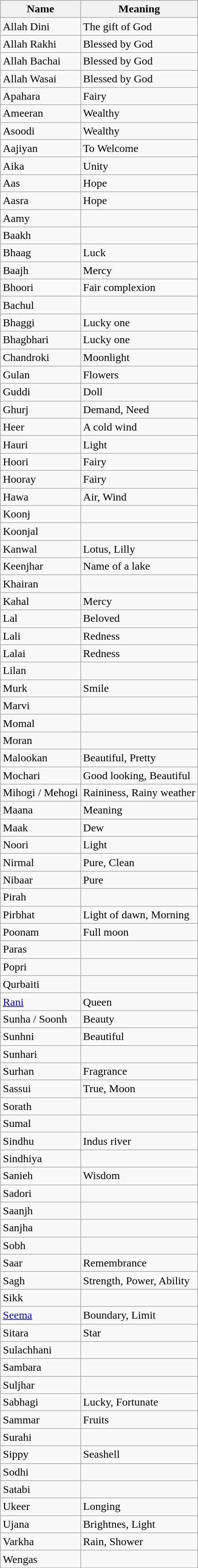<table class="wikitable">
<tr>
<th>Name</th>
<th>Meaning</th>
</tr>
<tr>
<td>Allah Dini</td>
<td>The gift of God</td>
</tr>
<tr>
<td>Allah Rakhi</td>
<td>Blessed by God</td>
</tr>
<tr>
<td>Allah Bachai</td>
<td>Blessed by God</td>
</tr>
<tr>
<td>Allah Wasai</td>
<td>Blessed by God</td>
</tr>
<tr>
<td>Apahara</td>
<td>Fairy</td>
</tr>
<tr>
<td>Ameeran</td>
<td>Wealthy</td>
</tr>
<tr>
<td>Asoodi</td>
<td>Wealthy</td>
</tr>
<tr>
<td>Aajiyan</td>
<td>To Welcome</td>
</tr>
<tr>
<td>Aika</td>
<td>Unity</td>
</tr>
<tr>
<td>Aas</td>
<td>Hope</td>
</tr>
<tr>
<td>Aasra</td>
<td>Hope</td>
</tr>
<tr>
<td>Aamy</td>
<td></td>
</tr>
<tr>
<td>Baakh</td>
<td></td>
</tr>
<tr>
<td>Bhaag</td>
<td>Luck</td>
</tr>
<tr>
<td>Baajh</td>
<td>Mercy</td>
</tr>
<tr>
<td>Bhoori</td>
<td>Fair complexion</td>
</tr>
<tr>
<td>Bachul</td>
<td></td>
</tr>
<tr>
<td>Bhaggi</td>
<td>Lucky one</td>
</tr>
<tr>
<td>Bhagbhari</td>
<td>Lucky one</td>
</tr>
<tr>
<td>Chandroki</td>
<td>Moonlight</td>
</tr>
<tr>
<td>Gulan</td>
<td>Flowers</td>
</tr>
<tr>
<td>Guddi</td>
<td>Doll</td>
</tr>
<tr>
<td>Ghurj</td>
<td>Demand, Need</td>
</tr>
<tr>
<td>Heer</td>
<td>A cold wind</td>
</tr>
<tr>
<td>Hauri</td>
<td>Light</td>
</tr>
<tr>
<td>Hoori</td>
<td>Fairy</td>
</tr>
<tr>
<td>Hooray</td>
<td>Fairy</td>
</tr>
<tr>
<td>Hawa</td>
<td>Air, Wind</td>
</tr>
<tr>
<td>Koonj</td>
<td></td>
</tr>
<tr>
<td>Koonjal</td>
<td></td>
</tr>
<tr>
<td>Kanwal</td>
<td>Lotus, Lilly</td>
</tr>
<tr>
<td>Keenjhar</td>
<td>Name of a lake</td>
</tr>
<tr>
<td>Khairan</td>
<td></td>
</tr>
<tr>
<td>Kahal</td>
<td>Mercy</td>
</tr>
<tr>
<td>Lal</td>
<td>Beloved</td>
</tr>
<tr>
<td>Lali</td>
<td>Redness</td>
</tr>
<tr>
<td>Lalai</td>
<td>Redness</td>
</tr>
<tr>
<td>Lilan</td>
<td></td>
</tr>
<tr>
<td>Murk</td>
<td>Smile</td>
</tr>
<tr>
<td>Marvi</td>
<td></td>
</tr>
<tr>
<td>Momal</td>
<td></td>
</tr>
<tr>
<td>Moran</td>
<td></td>
</tr>
<tr>
<td>Malookan</td>
<td>Beautiful, Pretty</td>
</tr>
<tr>
<td>Mochari</td>
<td>Good looking, Beautiful</td>
</tr>
<tr>
<td>Mihogi / Mehogi</td>
<td>Raininess, Rainy weather</td>
</tr>
<tr>
<td>Maana</td>
<td>Meaning</td>
</tr>
<tr>
<td>Maak</td>
<td>Dew</td>
</tr>
<tr>
<td>Noori</td>
<td>Light</td>
</tr>
<tr>
<td>Nirmal</td>
<td>Pure, Clean</td>
</tr>
<tr>
<td>Nibaar</td>
<td>Pure</td>
</tr>
<tr>
<td>Pirah</td>
<td></td>
</tr>
<tr>
<td>Pirbhat</td>
<td>Light of dawn, Morning</td>
</tr>
<tr>
<td>Poonam</td>
<td>Full moon</td>
</tr>
<tr>
<td>Paras</td>
<td></td>
</tr>
<tr>
<td>Popri</td>
<td></td>
</tr>
<tr>
<td>Qurbaiti</td>
<td></td>
</tr>
<tr>
<td><a href='#'>Rani</a></td>
<td>Queen</td>
</tr>
<tr>
<td>Sunha / Soonh</td>
<td>Beauty</td>
</tr>
<tr>
<td>Sunhni</td>
<td>Beautiful</td>
</tr>
<tr>
<td>Sunhari</td>
<td></td>
</tr>
<tr>
<td>Surhan</td>
<td>Fragrance</td>
</tr>
<tr>
<td>Sassui</td>
<td>True, Moon</td>
</tr>
<tr>
<td>Sorath</td>
<td></td>
</tr>
<tr>
<td>Sumal</td>
<td></td>
</tr>
<tr>
<td>Sindhu</td>
<td>Indus river</td>
</tr>
<tr>
<td>Sindhiya</td>
<td></td>
</tr>
<tr>
<td>Sanieh</td>
<td>Wisdom</td>
</tr>
<tr>
<td>Sadori</td>
<td></td>
</tr>
<tr>
<td>Saanjh</td>
<td></td>
</tr>
<tr>
<td>Sanjha</td>
<td></td>
</tr>
<tr>
<td>Sobh</td>
<td></td>
</tr>
<tr>
<td>Saar</td>
<td>Remembrance</td>
</tr>
<tr>
<td>Sagh</td>
<td>Strength, Power, Ability</td>
</tr>
<tr>
<td>Sikk</td>
<td></td>
</tr>
<tr>
<td><a href='#'>Seema</a></td>
<td>Boundary, Limit</td>
</tr>
<tr>
<td>Sitara</td>
<td>Star</td>
</tr>
<tr>
<td>Sulachhani</td>
<td></td>
</tr>
<tr>
<td>Sambara</td>
<td></td>
</tr>
<tr>
<td>Suljhar</td>
<td></td>
</tr>
<tr>
<td>Sabhagi</td>
<td>Lucky, Fortunate</td>
</tr>
<tr>
<td>Sammar</td>
<td>Fruits</td>
</tr>
<tr>
<td>Surahi</td>
<td></td>
</tr>
<tr>
<td>Sippy</td>
<td>Seashell</td>
</tr>
<tr>
<td>Sodhi</td>
<td></td>
</tr>
<tr>
<td>Satabi</td>
<td></td>
</tr>
<tr>
<td>Ukeer</td>
<td>Longing</td>
</tr>
<tr>
<td>Ujana</td>
<td>Brightnes, Light</td>
</tr>
<tr>
<td>Varkha</td>
<td>Rain, Shower</td>
</tr>
<tr>
<td>Wengas</td>
<td></td>
</tr>
</table>
